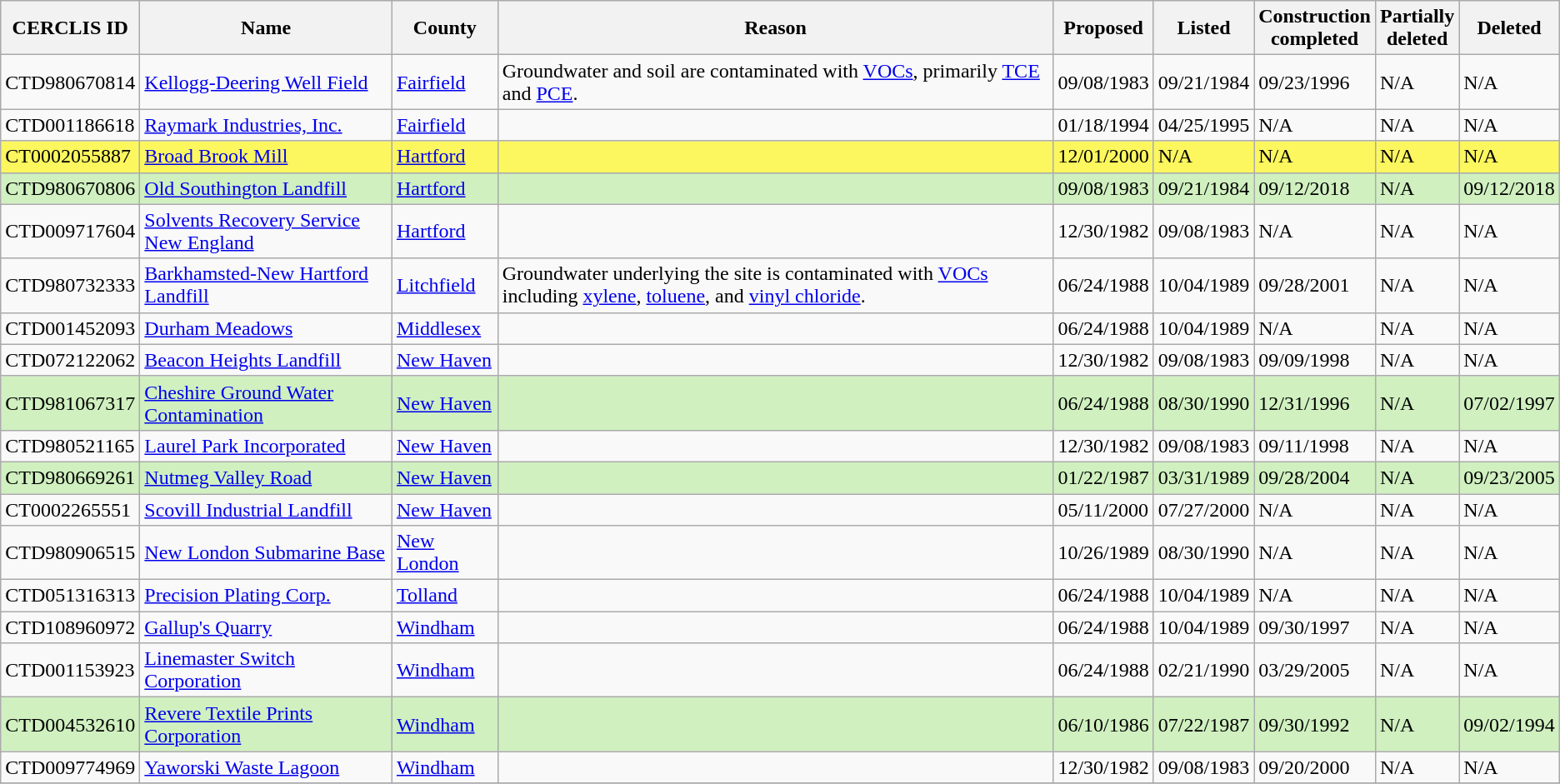<table class="wikitable sortable" border="1">
<tr>
<th>CERCLIS ID</th>
<th>Name</th>
<th>County</th>
<th>Reason</th>
<th>Proposed</th>
<th>Listed</th>
<th>Construction<br>completed</th>
<th>Partially<br>deleted</th>
<th>Deleted</th>
</tr>
<tr>
<td>CTD980670814</td>
<td><a href='#'>Kellogg-Deering Well Field</a></td>
<td><a href='#'>Fairfield</a></td>
<td>Groundwater and soil are contaminated with <a href='#'>VOCs</a>, primarily <a href='#'>TCE</a> and <a href='#'>PCE</a>.</td>
<td>09/08/1983</td>
<td>09/21/1984</td>
<td>09/23/1996</td>
<td>N/A</td>
<td>N/A</td>
</tr>
<tr>
<td>CTD001186618</td>
<td><a href='#'>Raymark Industries, Inc.</a></td>
<td><a href='#'>Fairfield</a></td>
<td></td>
<td>01/18/1994</td>
<td>04/25/1995</td>
<td>N/A</td>
<td>N/A</td>
<td>N/A</td>
</tr>
<tr style="background:#fcf75e">
<td>CT0002055887</td>
<td><a href='#'>Broad Brook Mill</a></td>
<td><a href='#'>Hartford</a></td>
<td></td>
<td>12/01/2000</td>
<td>N/A</td>
<td>N/A</td>
<td>N/A</td>
<td>N/A</td>
</tr>
<tr style="background:#d0f0c0">
<td>CTD980670806</td>
<td><a href='#'>Old Southington Landfill</a></td>
<td><a href='#'>Hartford</a></td>
<td></td>
<td>09/08/1983</td>
<td>09/21/1984</td>
<td>09/12/2018</td>
<td>N/A</td>
<td>09/12/2018</td>
</tr>
<tr>
<td>CTD009717604</td>
<td><a href='#'>Solvents Recovery Service New England</a></td>
<td><a href='#'>Hartford</a></td>
<td></td>
<td>12/30/1982</td>
<td>09/08/1983</td>
<td>N/A</td>
<td>N/A</td>
<td>N/A</td>
</tr>
<tr>
<td>CTD980732333</td>
<td><a href='#'>Barkhamsted-New Hartford Landfill</a></td>
<td><a href='#'>Litchfield</a></td>
<td>Groundwater underlying the site is contaminated with <a href='#'>VOCs</a> including <a href='#'>xylene</a>, <a href='#'>toluene</a>, and <a href='#'>vinyl chloride</a>.</td>
<td>06/24/1988</td>
<td>10/04/1989</td>
<td>09/28/2001</td>
<td>N/A</td>
<td>N/A</td>
</tr>
<tr>
<td>CTD001452093</td>
<td><a href='#'>Durham Meadows</a></td>
<td><a href='#'>Middlesex</a></td>
<td></td>
<td>06/24/1988</td>
<td>10/04/1989</td>
<td>N/A</td>
<td>N/A</td>
<td>N/A</td>
</tr>
<tr>
<td>CTD072122062</td>
<td><a href='#'>Beacon Heights Landfill</a></td>
<td><a href='#'>New Haven</a></td>
<td></td>
<td>12/30/1982</td>
<td>09/08/1983</td>
<td>09/09/1998</td>
<td>N/A</td>
<td>N/A</td>
</tr>
<tr style="background:#d0f0c0">
<td>CTD981067317</td>
<td><a href='#'>Cheshire Ground Water Contamination</a></td>
<td><a href='#'>New Haven</a></td>
<td></td>
<td>06/24/1988</td>
<td>08/30/1990</td>
<td>12/31/1996</td>
<td>N/A</td>
<td>07/02/1997</td>
</tr>
<tr>
<td>CTD980521165</td>
<td><a href='#'>Laurel Park Incorporated</a></td>
<td><a href='#'>New Haven</a></td>
<td></td>
<td>12/30/1982</td>
<td>09/08/1983</td>
<td>09/11/1998</td>
<td>N/A</td>
<td>N/A</td>
</tr>
<tr style="background:#d0f0c0">
<td>CTD980669261</td>
<td><a href='#'>Nutmeg Valley Road</a></td>
<td><a href='#'>New Haven</a></td>
<td></td>
<td>01/22/1987</td>
<td>03/31/1989</td>
<td>09/28/2004</td>
<td>N/A</td>
<td>09/23/2005</td>
</tr>
<tr>
<td>CT0002265551</td>
<td><a href='#'>Scovill Industrial Landfill</a></td>
<td><a href='#'>New Haven</a></td>
<td></td>
<td>05/11/2000</td>
<td>07/27/2000</td>
<td>N/A</td>
<td>N/A</td>
<td>N/A</td>
</tr>
<tr>
<td>CTD980906515</td>
<td><a href='#'>New London Submarine Base</a></td>
<td><a href='#'>New London</a></td>
<td></td>
<td>10/26/1989</td>
<td>08/30/1990</td>
<td>N/A</td>
<td>N/A</td>
<td>N/A</td>
</tr>
<tr>
<td>CTD051316313</td>
<td><a href='#'>Precision Plating Corp.</a></td>
<td><a href='#'>Tolland</a></td>
<td></td>
<td>06/24/1988</td>
<td>10/04/1989</td>
<td>N/A</td>
<td>N/A</td>
<td>N/A</td>
</tr>
<tr>
<td>CTD108960972</td>
<td><a href='#'>Gallup's Quarry</a></td>
<td><a href='#'>Windham</a></td>
<td></td>
<td>06/24/1988</td>
<td>10/04/1989</td>
<td>09/30/1997</td>
<td>N/A</td>
<td>N/A</td>
</tr>
<tr>
<td>CTD001153923</td>
<td><a href='#'>Linemaster Switch Corporation</a></td>
<td><a href='#'>Windham</a></td>
<td></td>
<td>06/24/1988</td>
<td>02/21/1990</td>
<td>03/29/2005</td>
<td>N/A</td>
<td>N/A</td>
</tr>
<tr style="background:#d0f0c0">
<td>CTD004532610</td>
<td><a href='#'>Revere Textile Prints Corporation</a></td>
<td><a href='#'>Windham</a></td>
<td></td>
<td>06/10/1986</td>
<td>07/22/1987</td>
<td>09/30/1992</td>
<td>N/A</td>
<td>09/02/1994</td>
</tr>
<tr>
<td>CTD009774969</td>
<td><a href='#'>Yaworski Waste Lagoon</a></td>
<td><a href='#'>Windham</a></td>
<td></td>
<td>12/30/1982</td>
<td>09/08/1983</td>
<td>09/20/2000</td>
<td>N/A</td>
<td>N/A</td>
</tr>
<tr>
</tr>
</table>
